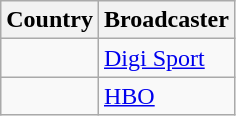<table class="wikitable">
<tr>
<th align=center>Country</th>
<th align=center>Broadcaster</th>
</tr>
<tr>
<td></td>
<td><a href='#'>Digi Sport</a></td>
</tr>
<tr>
<td></td>
<td><a href='#'>HBO</a></td>
</tr>
</table>
